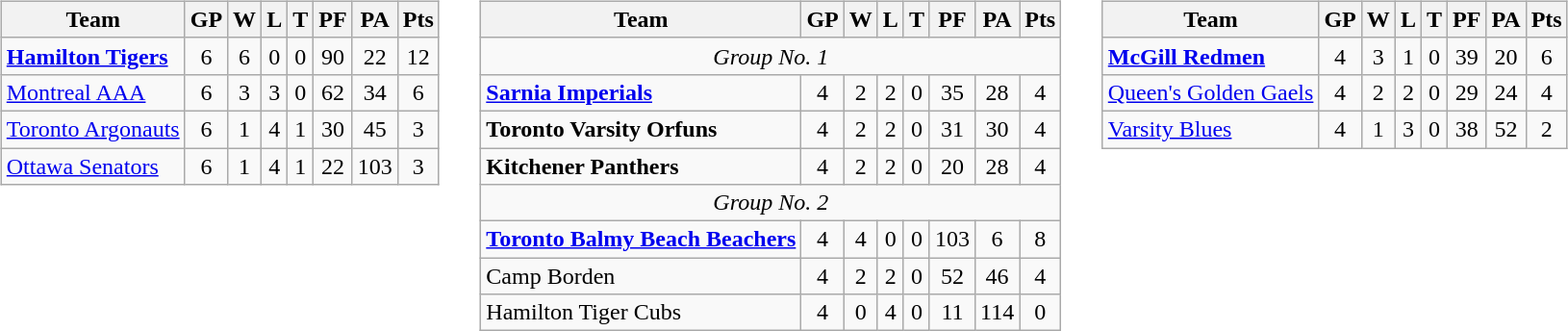<table cellspacing="10">
<tr>
<td valign="top"><br><table class="wikitable">
<tr>
<th>Team</th>
<th>GP</th>
<th>W</th>
<th>L</th>
<th>T</th>
<th>PF</th>
<th>PA</th>
<th>Pts</th>
</tr>
<tr align="center">
<td align="left"><strong><a href='#'>Hamilton Tigers</a></strong></td>
<td>6</td>
<td>6</td>
<td>0</td>
<td>0</td>
<td>90</td>
<td>22</td>
<td>12</td>
</tr>
<tr align="center">
<td align="left"><a href='#'>Montreal AAA</a></td>
<td>6</td>
<td>3</td>
<td>3</td>
<td>0</td>
<td>62</td>
<td>34</td>
<td>6</td>
</tr>
<tr align="center">
<td align="left"><a href='#'>Toronto Argonauts</a></td>
<td>6</td>
<td>1</td>
<td>4</td>
<td>1</td>
<td>30</td>
<td>45</td>
<td>3</td>
</tr>
<tr align="center">
<td align="left"><a href='#'>Ottawa Senators</a></td>
<td>6</td>
<td>1</td>
<td>4</td>
<td>1</td>
<td>22</td>
<td>103</td>
<td>3</td>
</tr>
</table>
</td>
<td valign="top"><br><table class="wikitable">
<tr>
<th>Team</th>
<th>GP</th>
<th>W</th>
<th>L</th>
<th>T</th>
<th>PF</th>
<th>PA</th>
<th>Pts</th>
</tr>
<tr>
<td align="center" colspan="8"><em>Group No. 1</em></td>
</tr>
<tr align="center">
<td align="left"><strong><a href='#'>Sarnia Imperials</a></strong></td>
<td>4</td>
<td>2</td>
<td>2</td>
<td>0</td>
<td>35</td>
<td>28</td>
<td>4</td>
</tr>
<tr align="center">
<td align="left"><strong>Toronto Varsity Orfuns</strong></td>
<td>4</td>
<td>2</td>
<td>2</td>
<td>0</td>
<td>31</td>
<td>30</td>
<td>4</td>
</tr>
<tr align="center">
<td align="left"><strong>Kitchener Panthers</strong></td>
<td>4</td>
<td>2</td>
<td>2</td>
<td>0</td>
<td>20</td>
<td>28</td>
<td>4</td>
</tr>
<tr>
<td align="center" colspan="8"><em>Group No. 2</em></td>
</tr>
<tr align="center">
<td align="left"><strong><a href='#'>Toronto Balmy Beach Beachers</a></strong></td>
<td>4</td>
<td>4</td>
<td>0</td>
<td>0</td>
<td>103</td>
<td>6</td>
<td>8</td>
</tr>
<tr align="center">
<td align="left">Camp Borden</td>
<td>4</td>
<td>2</td>
<td>2</td>
<td>0</td>
<td>52</td>
<td>46</td>
<td>4</td>
</tr>
<tr align="center">
<td align="left">Hamilton Tiger Cubs</td>
<td>4</td>
<td>0</td>
<td>4</td>
<td>0</td>
<td>11</td>
<td>114</td>
<td>0</td>
</tr>
</table>
</td>
<td valign="top"><br><table class="wikitable">
<tr>
<th>Team</th>
<th>GP</th>
<th>W</th>
<th>L</th>
<th>T</th>
<th>PF</th>
<th>PA</th>
<th>Pts</th>
</tr>
<tr align="center">
<td align="left"><strong><a href='#'>McGill Redmen</a></strong></td>
<td>4</td>
<td>3</td>
<td>1</td>
<td>0</td>
<td>39</td>
<td>20</td>
<td>6</td>
</tr>
<tr align="center">
<td align="left"><a href='#'>Queen's Golden Gaels</a></td>
<td>4</td>
<td>2</td>
<td>2</td>
<td>0</td>
<td>29</td>
<td>24</td>
<td>4</td>
</tr>
<tr align="center">
<td align="left"><a href='#'>Varsity Blues</a></td>
<td>4</td>
<td>1</td>
<td>3</td>
<td>0</td>
<td>38</td>
<td>52</td>
<td>2</td>
</tr>
</table>
</td>
</tr>
</table>
